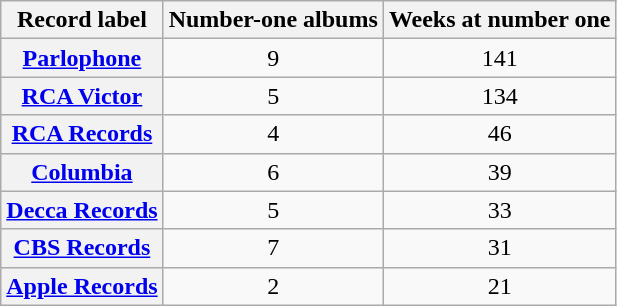<table class="wikitable plainrowheaders sortable">
<tr>
<th scope=col>Record label</th>
<th scope=col>Number-one albums</th>
<th scope=col>Weeks at number one</th>
</tr>
<tr>
<th scope=row><a href='#'>Parlophone</a></th>
<td align=center>9</td>
<td align=center>141</td>
</tr>
<tr>
<th scope=row><a href='#'>RCA Victor</a></th>
<td align=center>5</td>
<td align=center>134</td>
</tr>
<tr>
<th scope=row><a href='#'>RCA Records</a></th>
<td align=center>4</td>
<td align=center>46</td>
</tr>
<tr>
<th scope=row><a href='#'>Columbia</a></th>
<td align=center>6</td>
<td align=center>39</td>
</tr>
<tr>
<th scope=row><a href='#'>Decca Records</a></th>
<td align=center>5</td>
<td align=center>33</td>
</tr>
<tr>
<th scope=row><a href='#'>CBS Records</a></th>
<td align=center>7</td>
<td align=center>31</td>
</tr>
<tr>
<th scope=row><a href='#'>Apple Records</a></th>
<td align=center>2</td>
<td align=center>21</td>
</tr>
</table>
